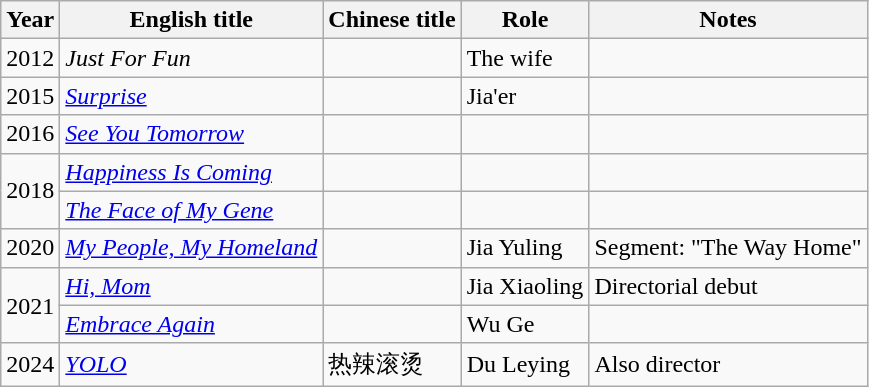<table class="wikitable sortable">
<tr>
<th>Year</th>
<th>English title</th>
<th>Chinese title</th>
<th>Role</th>
<th class="unsortable">Notes</th>
</tr>
<tr>
<td>2012</td>
<td><em>Just For Fun</em></td>
<td></td>
<td>The wife</td>
<td></td>
</tr>
<tr>
<td>2015</td>
<td><em><a href='#'>Surprise</a></em></td>
<td></td>
<td>Jia'er</td>
<td></td>
</tr>
<tr>
<td>2016</td>
<td><em><a href='#'>See You Tomorrow</a></em></td>
<td></td>
<td></td>
<td></td>
</tr>
<tr>
<td rowspan="2">2018</td>
<td><em><a href='#'>Happiness Is Coming</a></em></td>
<td></td>
<td></td>
<td></td>
</tr>
<tr>
<td><em><a href='#'>The Face of My Gene</a></em></td>
<td></td>
<td></td>
<td></td>
</tr>
<tr>
<td>2020</td>
<td><em><a href='#'>My People, My Homeland</a></em></td>
<td></td>
<td>Jia Yuling</td>
<td>Segment: "The Way Home"</td>
</tr>
<tr>
<td rowspan="2">2021</td>
<td><em><a href='#'>Hi, Mom</a></em></td>
<td></td>
<td>Jia Xiaoling</td>
<td>Directorial debut</td>
</tr>
<tr>
<td><em><a href='#'>Embrace Again</a></em></td>
<td></td>
<td>Wu Ge</td>
<td></td>
</tr>
<tr>
<td>2024</td>
<td><em><a href='#'>YOLO</a></em></td>
<td>热辣滚烫</td>
<td>Du Leying</td>
<td>Also director</td>
</tr>
</table>
